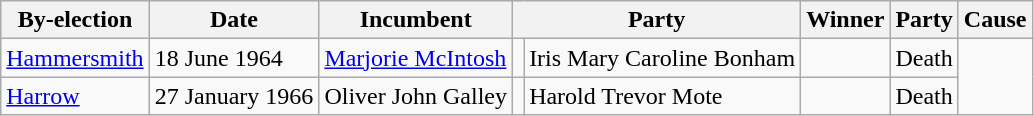<table class="wikitable sortable">
<tr>
<th>By-election</th>
<th>Date</th>
<th>Incumbent</th>
<th colspan=2>Party</th>
<th>Winner</th>
<th colspan=2>Party</th>
<th>Cause</th>
</tr>
<tr>
<td><a href='#'>Hammersmith</a></td>
<td>18 June 1964</td>
<td><a href='#'>Marjorie McIntosh</a></td>
<td></td>
<td>Iris Mary Caroline Bonham</td>
<td></td>
<td>Death</td>
</tr>
<tr>
<td><a href='#'>Harrow</a></td>
<td>27 January 1966</td>
<td>Oliver John Galley</td>
<td></td>
<td>Harold Trevor Mote</td>
<td></td>
<td>Death</td>
</tr>
</table>
